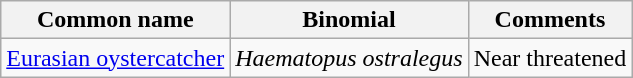<table class="wikitable">
<tr>
<th>Common name</th>
<th>Binomial</th>
<th>Comments</th>
</tr>
<tr>
<td><a href='#'>Eurasian oystercatcher</a></td>
<td><em>Haematopus ostralegus</em></td>
<td>Near threatened</td>
</tr>
</table>
